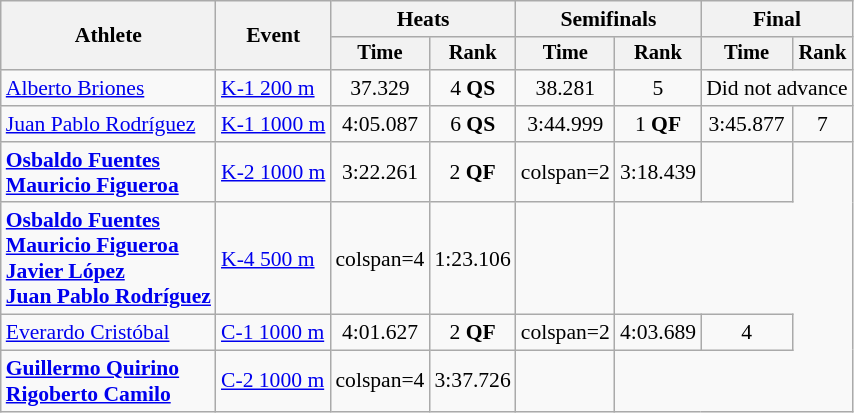<table class=wikitable style="font-size:90%;">
<tr>
<th rowspan="2">Athlete</th>
<th rowspan="2">Event</th>
<th colspan=2>Heats</th>
<th colspan=2>Semifinals</th>
<th colspan=2>Final</th>
</tr>
<tr style="font-size:95%">
<th>Time</th>
<th>Rank</th>
<th>Time</th>
<th>Rank</th>
<th>Time</th>
<th>Rank</th>
</tr>
<tr align=center>
<td align=left><a href='#'>Alberto Briones</a></td>
<td align=left><a href='#'>K-1 200 m</a></td>
<td>37.329</td>
<td>4 <strong>QS</strong></td>
<td>38.281</td>
<td>5</td>
<td colspan=2>Did not advance</td>
</tr>
<tr align=center>
<td align=left><a href='#'>Juan Pablo Rodríguez</a></td>
<td align=left><a href='#'>K-1 1000 m</a></td>
<td>4:05.087</td>
<td>6 <strong>QS</strong></td>
<td>3:44.999</td>
<td>1 <strong>QF</strong></td>
<td>3:45.877</td>
<td>7</td>
</tr>
<tr align=center>
<td align=left><strong><a href='#'>Osbaldo Fuentes</a><br><a href='#'>Mauricio Figueroa</a></strong></td>
<td align=left><a href='#'>K-2 1000 m</a></td>
<td>3:22.261</td>
<td>2 <strong>QF</strong></td>
<td>colspan=2 </td>
<td>3:18.439</td>
<td></td>
</tr>
<tr align=center>
<td align=left><strong><a href='#'>Osbaldo Fuentes</a><br><a href='#'>Mauricio Figueroa</a><br><a href='#'>Javier López</a><br><a href='#'>Juan Pablo Rodríguez</a></strong></td>
<td align=left><a href='#'>K-4 500 m</a></td>
<td>colspan=4 </td>
<td>1:23.106</td>
<td></td>
</tr>
<tr align=center>
<td align=left><a href='#'>Everardo Cristóbal</a></td>
<td align=left><a href='#'>C-1 1000 m</a></td>
<td>4:01.627</td>
<td>2 <strong>QF</strong></td>
<td>colspan=2 </td>
<td>4:03.689</td>
<td>4</td>
</tr>
<tr align=center>
<td align=left><strong><a href='#'>Guillermo Quirino</a><br><a href='#'>Rigoberto Camilo</a></strong></td>
<td align=left><a href='#'>C-2 1000 m</a></td>
<td>colspan=4 </td>
<td>3:37.726</td>
<td></td>
</tr>
</table>
